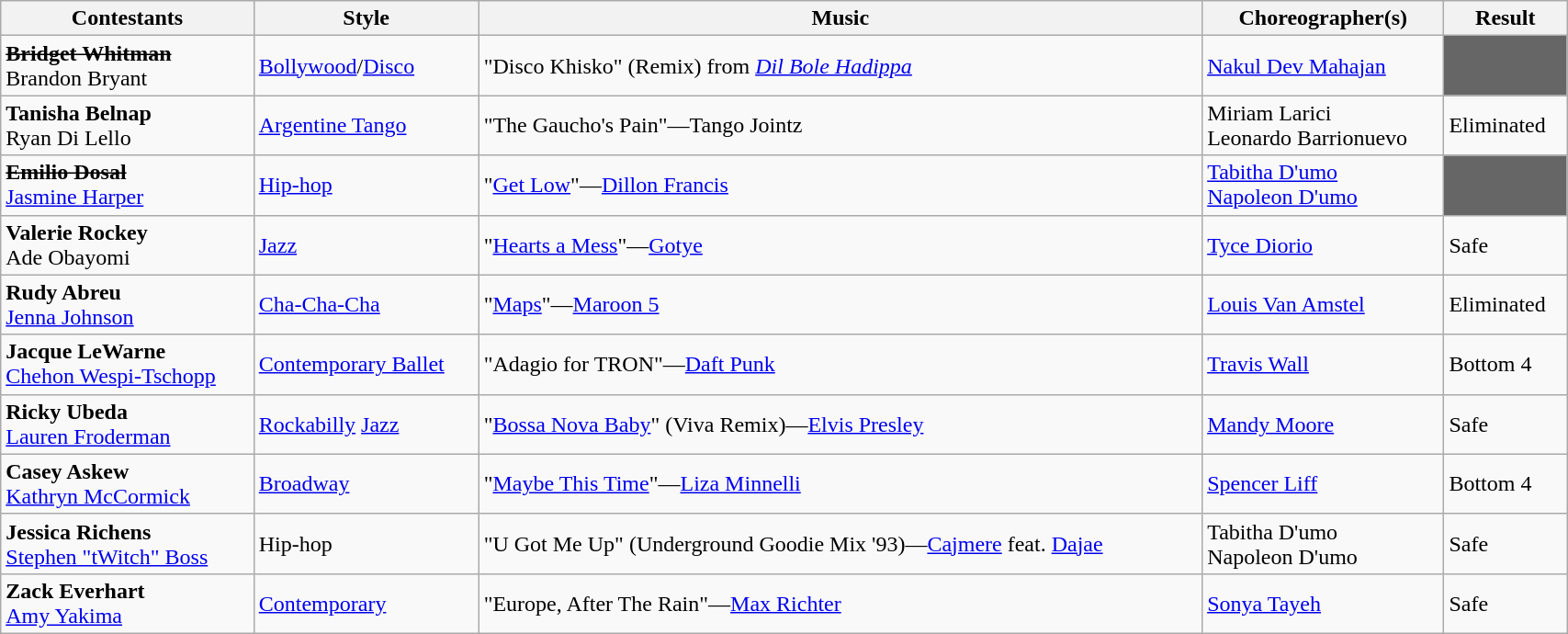<table class="wikitable" style="width:90%;">
<tr>
<th>Contestants</th>
<th>Style</th>
<th>Music</th>
<th>Choreographer(s)</th>
<th>Result</th>
</tr>
<tr>
<td><s><strong>Bridget Whitman</strong></s><br> Brandon Bryant</td>
<td><a href='#'>Bollywood</a>/<a href='#'>Disco</a></td>
<td>"Disco Khisko" (Remix) from <em><a href='#'>Dil Bole Hadippa</a></em></td>
<td><a href='#'>Nakul Dev Mahajan</a></td>
<td style="background:#666;"></td>
</tr>
<tr>
<td><strong>Tanisha Belnap</strong><br> Ryan Di Lello</td>
<td><a href='#'>Argentine Tango</a></td>
<td>"The Gaucho's Pain"—Tango Jointz</td>
<td>Miriam Larici<br>Leonardo Barrionuevo</td>
<td>Eliminated</td>
</tr>
<tr>
<td><s><strong>Emilio Dosal</strong></s><br> <a href='#'>Jasmine Harper</a></td>
<td><a href='#'>Hip-hop</a></td>
<td>"<a href='#'>Get Low</a>"—<a href='#'>Dillon Francis</a></td>
<td><a href='#'>Tabitha D'umo<br>Napoleon D'umo</a></td>
<td style="background:#666;"></td>
</tr>
<tr>
<td><strong>Valerie Rockey</strong><br> Ade Obayomi</td>
<td><a href='#'>Jazz</a></td>
<td>"<a href='#'>Hearts a Mess</a>"—<a href='#'>Gotye</a></td>
<td><a href='#'>Tyce Diorio</a></td>
<td>Safe</td>
</tr>
<tr>
<td><strong>Rudy Abreu</strong><br> <a href='#'>Jenna Johnson</a></td>
<td><a href='#'>Cha-Cha-Cha</a></td>
<td>"<a href='#'>Maps</a>"—<a href='#'>Maroon 5</a></td>
<td><a href='#'>Louis Van Amstel</a></td>
<td>Eliminated</td>
</tr>
<tr>
<td><strong>Jacque LeWarne</strong><br> <a href='#'>Chehon Wespi-Tschopp</a></td>
<td><a href='#'>Contemporary Ballet</a></td>
<td>"Adagio for TRON"—<a href='#'>Daft Punk</a></td>
<td><a href='#'>Travis Wall</a></td>
<td>Bottom 4</td>
</tr>
<tr>
<td><strong>Ricky Ubeda</strong><br><a href='#'>Lauren Froderman</a></td>
<td><a href='#'>Rockabilly</a> <a href='#'>Jazz</a></td>
<td>"<a href='#'>Bossa Nova Baby</a>" (Viva Remix)—<wbr><a href='#'>Elvis Presley</a></td>
<td><a href='#'>Mandy Moore</a></td>
<td>Safe</td>
</tr>
<tr>
<td><strong>Casey Askew</strong><br><a href='#'>Kathryn McCormick</a></td>
<td><a href='#'>Broadway</a></td>
<td>"<a href='#'>Maybe This Time</a>"—<a href='#'>Liza Minnelli</a></td>
<td><a href='#'>Spencer Liff</a></td>
<td>Bottom 4</td>
</tr>
<tr>
<td><strong>Jessica Richens</strong><br><a href='#'>Stephen "tWitch" Boss</a></td>
<td>Hip-hop</td>
<td>"U Got Me Up" (Underground Goodie Mix '93)—<wbr><a href='#'>Cajmere</a> feat. <a href='#'>Dajae</a></td>
<td>Tabitha D'umo<br>Napoleon D'umo</td>
<td>Safe</td>
</tr>
<tr>
<td><strong>Zack Everhart</strong><br> <a href='#'>Amy Yakima</a></td>
<td><a href='#'>Contemporary</a></td>
<td>"Europe, After The Rain"—<a href='#'>Max Richter</a></td>
<td><a href='#'>Sonya Tayeh</a></td>
<td>Safe</td>
</tr>
</table>
